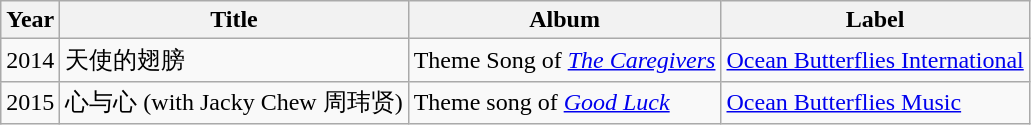<table class="wikitable">
<tr>
<th>Year</th>
<th>Title</th>
<th>Album</th>
<th>Label</th>
</tr>
<tr>
<td>2014</td>
<td>天使的翅膀</td>
<td>Theme Song of <em><a href='#'>The Caregivers</a></em></td>
<td><a href='#'>Ocean Butterflies International</a></td>
</tr>
<tr>
<td>2015</td>
<td>心与心 (with Jacky Chew 周玮贤)</td>
<td>Theme song of <em><a href='#'>Good Luck</a></em></td>
<td rowspan="2"><a href='#'>Ocean Butterflies Music</a></td>
</tr>
</table>
